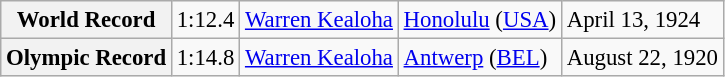<table class="wikitable" style="font-size:95%;">
<tr>
<th>World Record</th>
<td>1:12.4</td>
<td> <a href='#'>Warren Kealoha</a></td>
<td><a href='#'>Honolulu</a> (<a href='#'>USA</a>)</td>
<td>April 13, 1924</td>
</tr>
<tr>
<th>Olympic Record</th>
<td>1:14.8</td>
<td> <a href='#'>Warren Kealoha</a></td>
<td><a href='#'>Antwerp</a> (<a href='#'>BEL</a>)</td>
<td>August 22, 1920</td>
</tr>
</table>
